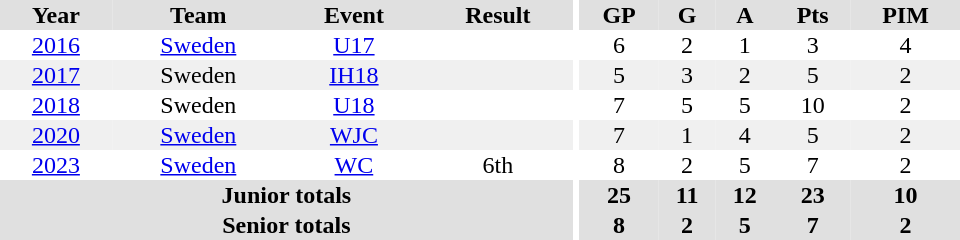<table border="0" cellpadding="1" cellspacing="0" ID="Table3" style="text-align:center; width:40em">
<tr ALIGN="center" bgcolor="#e0e0e0">
<th>Year</th>
<th>Team</th>
<th>Event</th>
<th>Result</th>
<th rowspan="99" bgcolor="#ffffff"></th>
<th>GP</th>
<th>G</th>
<th>A</th>
<th>Pts</th>
<th>PIM</th>
</tr>
<tr>
<td><a href='#'>2016</a></td>
<td><a href='#'>Sweden</a></td>
<td><a href='#'>U17</a></td>
<td></td>
<td>6</td>
<td>2</td>
<td>1</td>
<td>3</td>
<td>4</td>
</tr>
<tr bgcolor="#f0f0f0">
<td><a href='#'>2017</a></td>
<td>Sweden</td>
<td><a href='#'>IH18</a></td>
<td></td>
<td>5</td>
<td>3</td>
<td>2</td>
<td>5</td>
<td>2</td>
</tr>
<tr>
<td><a href='#'>2018</a></td>
<td>Sweden</td>
<td><a href='#'>U18</a></td>
<td></td>
<td>7</td>
<td>5</td>
<td>5</td>
<td>10</td>
<td>2</td>
</tr>
<tr bgcolor="#f0f0f0">
<td><a href='#'>2020</a></td>
<td><a href='#'>Sweden</a></td>
<td><a href='#'>WJC</a></td>
<td></td>
<td>7</td>
<td>1</td>
<td>4</td>
<td>5</td>
<td>2</td>
</tr>
<tr>
<td><a href='#'>2023</a></td>
<td><a href='#'>Sweden</a></td>
<td><a href='#'>WC</a></td>
<td>6th</td>
<td>8</td>
<td>2</td>
<td>5</td>
<td>7</td>
<td>2</td>
</tr>
<tr bgcolor="#e0e0e0">
<th colspan="4">Junior totals</th>
<th>25</th>
<th>11</th>
<th>12</th>
<th>23</th>
<th>10</th>
</tr>
<tr bgcolor="#e0e0e0">
<th colspan="4">Senior totals</th>
<th>8</th>
<th>2</th>
<th>5</th>
<th>7</th>
<th>2</th>
</tr>
</table>
